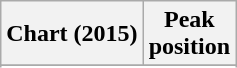<table class="wikitable plainrowheaders">
<tr>
<th scope="col">Chart (2015)</th>
<th scope="col">Peak<br>position</th>
</tr>
<tr>
</tr>
<tr>
</tr>
</table>
